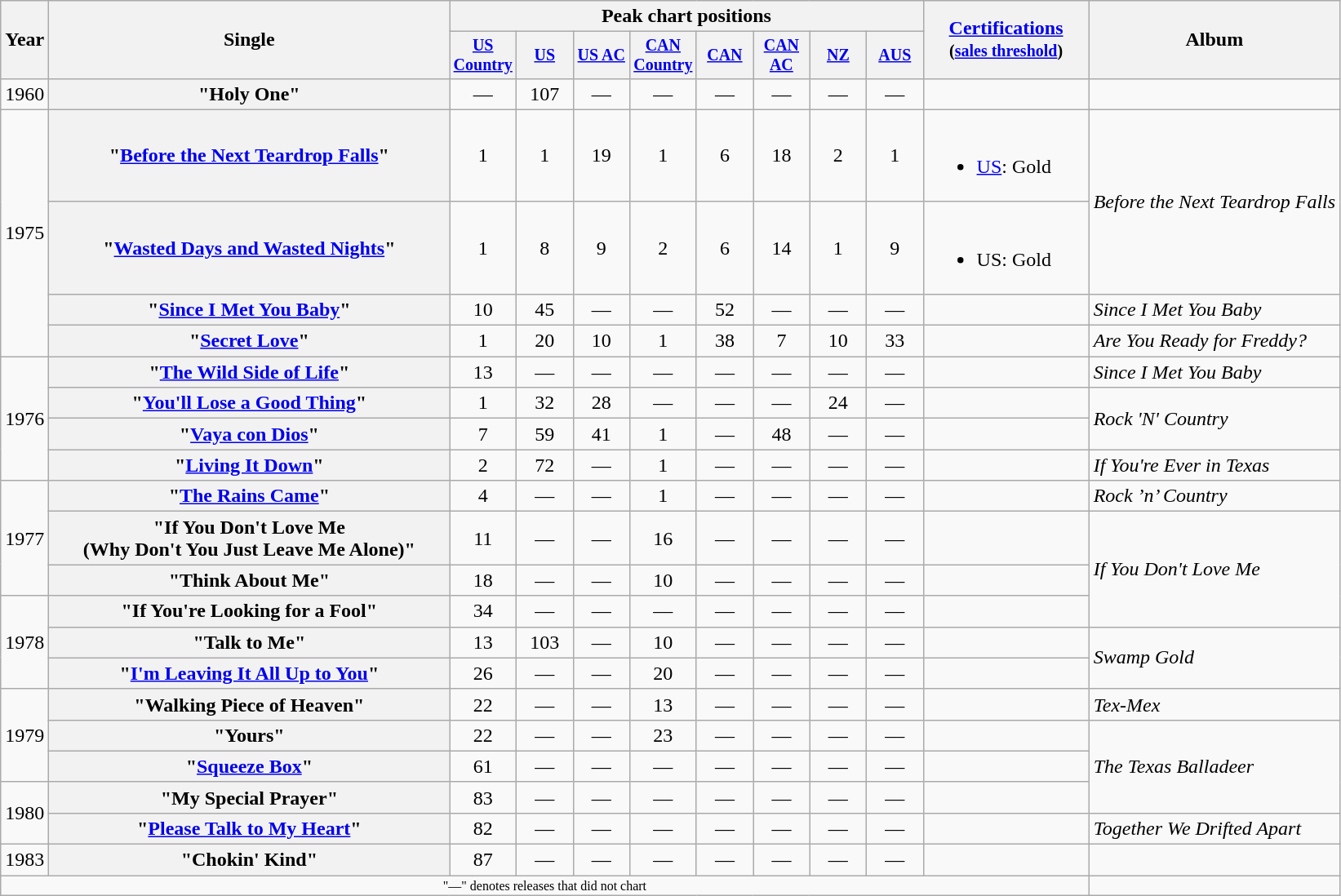<table class="wikitable plainrowheaders" style="text-align:center;">
<tr>
<th rowspan="2">Year</th>
<th rowspan="2" style="width:20em;">Single</th>
<th colspan="8">Peak chart positions</th>
<th rowspan="2" style="width:8em;"><a href='#'>Certifications</a><br><small>(<a href='#'>sales threshold</a>)</small></th>
<th rowspan="2">Album</th>
</tr>
<tr style="font-size:smaller;">
<th style="width:40px;"><a href='#'>US Country</a></th>
<th style="width:40px;"><a href='#'>US</a><br></th>
<th style="width:40px;"><a href='#'>US AC</a><br></th>
<th style="width:40px;"><a href='#'>CAN Country</a></th>
<th style="width:40px;"><a href='#'>CAN</a></th>
<th style="width:40px;"><a href='#'>CAN AC</a></th>
<th style="width:40px;"><a href='#'>NZ</a></th>
<th style="width:40px;"><a href='#'>AUS</a></th>
</tr>
<tr>
<td>1960</td>
<th scope="row">"Holy One"</th>
<td>—</td>
<td>107</td>
<td>—</td>
<td>—</td>
<td>—</td>
<td>—</td>
<td>—</td>
<td>—</td>
<td></td>
<td></td>
</tr>
<tr>
<td rowspan="4">1975</td>
<th scope="row">"<a href='#'>Before the Next Teardrop Falls</a>"</th>
<td>1</td>
<td>1</td>
<td>19</td>
<td>1</td>
<td>6</td>
<td>18</td>
<td>2</td>
<td>1</td>
<td style="text-align:left;"><br><ul><li><a href='#'>US</a>: Gold</li></ul></td>
<td style="text-align:left;" rowspan="2"><em>Before the Next Teardrop Falls</em></td>
</tr>
<tr>
<th scope="row">"<a href='#'>Wasted Days and Wasted Nights</a>"</th>
<td>1</td>
<td>8</td>
<td>9</td>
<td>2</td>
<td>6</td>
<td>14</td>
<td>1</td>
<td>9</td>
<td style="text-align:left;"><br><ul><li>US: Gold</li></ul></td>
</tr>
<tr>
<th scope="row">"<a href='#'>Since I Met You Baby</a>"</th>
<td>10</td>
<td>45</td>
<td>—</td>
<td>—</td>
<td>52</td>
<td>—</td>
<td>—</td>
<td>—</td>
<td></td>
<td style="text-align:left;"><em>Since I Met You Baby</em></td>
</tr>
<tr>
<th scope="row">"<a href='#'>Secret Love</a>"</th>
<td>1</td>
<td>20</td>
<td>10</td>
<td>1</td>
<td>38</td>
<td>7</td>
<td>10</td>
<td>33</td>
<td></td>
<td style="text-align:left;"><em>Are You Ready for Freddy?</em></td>
</tr>
<tr>
<td rowspan="4">1976</td>
<th scope="row">"<a href='#'>The Wild Side of Life</a>"</th>
<td>13</td>
<td>—</td>
<td>—</td>
<td>—</td>
<td>—</td>
<td>—</td>
<td>—</td>
<td>—</td>
<td></td>
<td style="text-align:left;"><em>Since I Met You Baby</em></td>
</tr>
<tr>
<th scope="row">"<a href='#'>You'll Lose a Good Thing</a>"</th>
<td>1</td>
<td>32</td>
<td>28</td>
<td>—</td>
<td>—</td>
<td>—</td>
<td>24</td>
<td>—</td>
<td></td>
<td style="text-align:left;" rowspan="2"><em>Rock 'N' Country</em></td>
</tr>
<tr>
<th scope="row">"<a href='#'>Vaya con Dios</a>"</th>
<td>7</td>
<td>59</td>
<td>41</td>
<td>1</td>
<td>—</td>
<td>48</td>
<td>—</td>
<td>—</td>
<td></td>
</tr>
<tr>
<th scope="row">"<a href='#'>Living It Down</a>"</th>
<td>2</td>
<td>72</td>
<td>—</td>
<td>1</td>
<td>—</td>
<td>—</td>
<td>—</td>
<td>—</td>
<td></td>
<td style="text-align:left;"><em>If You're Ever in Texas</em></td>
</tr>
<tr>
<td rowspan="3">1977</td>
<th scope="row">"<a href='#'>The Rains Came</a>"</th>
<td>4</td>
<td>—</td>
<td>—</td>
<td>1</td>
<td>—</td>
<td>—</td>
<td>—</td>
<td>—</td>
<td></td>
<td style="text-align:left;"><em>Rock ’n’ Country</em></td>
</tr>
<tr>
<th scope="row">"If You Don't Love Me<br>(Why Don't You Just Leave Me Alone)"</th>
<td>11</td>
<td>—</td>
<td>—</td>
<td>16</td>
<td>—</td>
<td>—</td>
<td>—</td>
<td>—</td>
<td></td>
<td style="text-align:left;" rowspan="3"><em>If You Don't Love Me</em></td>
</tr>
<tr>
<th scope="row">"Think About Me"</th>
<td>18</td>
<td>—</td>
<td>—</td>
<td>10</td>
<td>—</td>
<td>—</td>
<td>—</td>
<td>—</td>
<td></td>
</tr>
<tr>
<td rowspan="3">1978</td>
<th scope="row">"If You're Looking for a Fool"</th>
<td>34</td>
<td>—</td>
<td>—</td>
<td>—</td>
<td>—</td>
<td>—</td>
<td>—</td>
<td>—</td>
<td></td>
</tr>
<tr>
<th scope="row">"Talk to Me"</th>
<td>13</td>
<td>103</td>
<td>—</td>
<td>10</td>
<td>—</td>
<td>—</td>
<td>—</td>
<td>—</td>
<td></td>
<td style="text-align:left;" rowspan="2"><em>Swamp Gold</em></td>
</tr>
<tr>
<th scope="row">"<a href='#'>I'm Leaving It All Up to You</a>"</th>
<td>26</td>
<td>—</td>
<td>—</td>
<td>20</td>
<td>—</td>
<td>—</td>
<td>—</td>
<td>—</td>
<td></td>
</tr>
<tr>
<td rowspan="3">1979</td>
<th scope="row">"Walking Piece of Heaven"</th>
<td>22</td>
<td>—</td>
<td>—</td>
<td>13</td>
<td>—</td>
<td>—</td>
<td>—</td>
<td>—</td>
<td></td>
<td style="text-align:left;"><em>Tex-Mex</em></td>
</tr>
<tr>
<th scope="row">"Yours"</th>
<td>22</td>
<td>—</td>
<td>—</td>
<td>23</td>
<td>—</td>
<td>—</td>
<td>—</td>
<td>—</td>
<td></td>
<td style="text-align:left;" rowspan="3"><em>The Texas Balladeer</em></td>
</tr>
<tr>
<th scope="row">"<a href='#'>Squeeze Box</a>"</th>
<td>61</td>
<td>—</td>
<td>—</td>
<td>—</td>
<td>—</td>
<td>—</td>
<td>—</td>
<td>—</td>
<td></td>
</tr>
<tr>
<td rowspan="2">1980</td>
<th scope="row">"My Special Prayer"</th>
<td>83</td>
<td>—</td>
<td>—</td>
<td>—</td>
<td>—</td>
<td>—</td>
<td>—</td>
<td>—</td>
<td></td>
</tr>
<tr>
<th scope="row">"<a href='#'>Please Talk to My Heart</a>"</th>
<td>82</td>
<td>—</td>
<td>—</td>
<td>—</td>
<td>—</td>
<td>—</td>
<td>—</td>
<td>—</td>
<td></td>
<td style="text-align:left;"><em>Together We Drifted Apart</em></td>
</tr>
<tr>
<td>1983</td>
<th scope="row">"Chokin' Kind"</th>
<td>87</td>
<td>—</td>
<td>—</td>
<td>—</td>
<td>—</td>
<td>—</td>
<td>—</td>
<td>—</td>
<td></td>
<td></td>
</tr>
<tr>
<td colspan="11" style="font-size:8pt">"—" denotes releases that did not chart</td>
</tr>
</table>
